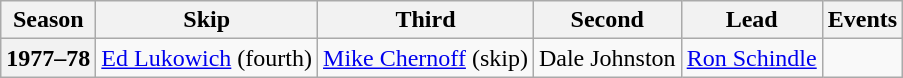<table class="wikitable">
<tr>
<th scope="col">Season</th>
<th scope="col">Skip</th>
<th scope="col">Third</th>
<th scope="col">Second</th>
<th scope="col">Lead</th>
<th scope="col">Events</th>
</tr>
<tr>
<th scope="row">1977–78</th>
<td><a href='#'>Ed Lukowich</a> (fourth)</td>
<td><a href='#'>Mike Chernoff</a> (skip)</td>
<td>Dale Johnston</td>
<td><a href='#'>Ron Schindle</a></td>
<td> <br> </td>
</tr>
</table>
